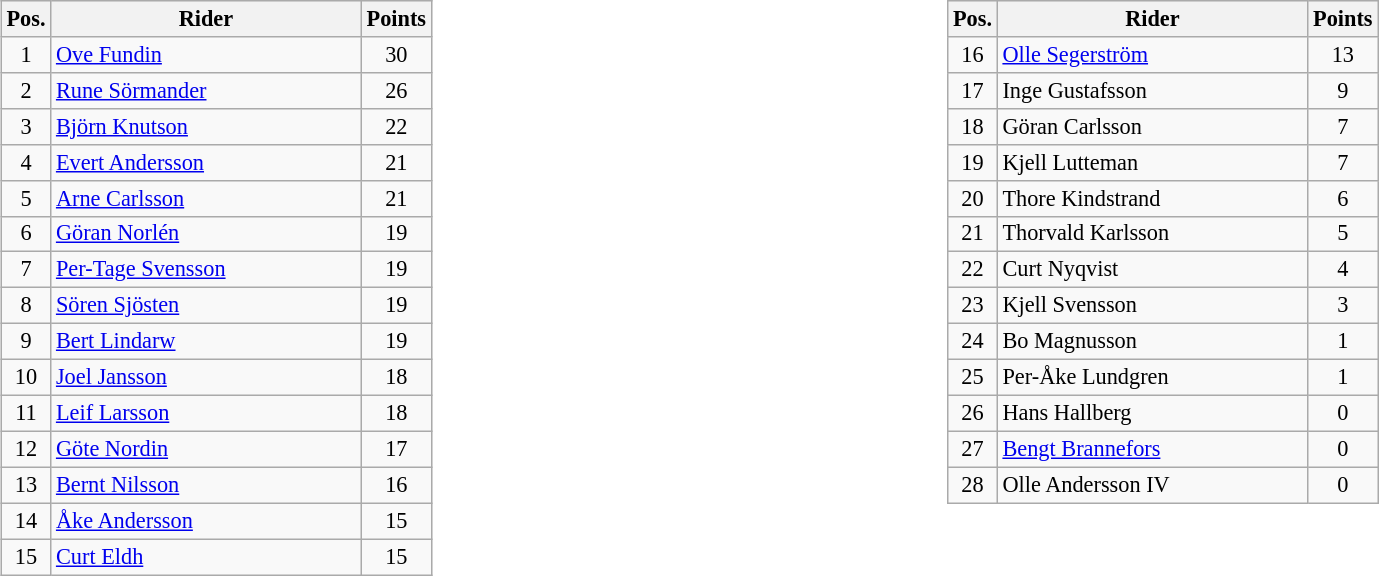<table width=100%>
<tr>
<td width=50% valign=top><br><table class=wikitable style="font-size:93%;">
<tr>
<th width=25px>Pos.</th>
<th width=200px>Rider</th>
<th width=40px>Points</th>
</tr>
<tr align=center >
<td>1</td>
<td align=left><a href='#'>Ove Fundin</a></td>
<td>30</td>
</tr>
<tr align=center >
<td>2</td>
<td align=left><a href='#'>Rune Sörmander</a></td>
<td>26</td>
</tr>
<tr align=center >
<td>3</td>
<td align=left><a href='#'>Björn Knutson</a></td>
<td>22</td>
</tr>
<tr align=center >
<td>4</td>
<td align=left><a href='#'>Evert Andersson</a></td>
<td>21</td>
</tr>
<tr align=center >
<td>5</td>
<td align=left><a href='#'>Arne Carlsson</a></td>
<td>21</td>
</tr>
<tr align=center >
<td>6</td>
<td align=left><a href='#'>Göran Norlén</a></td>
<td>19</td>
</tr>
<tr align=center >
<td>7</td>
<td align=left><a href='#'>Per-Tage Svensson</a></td>
<td>19</td>
</tr>
<tr align=center >
<td>8</td>
<td align=left><a href='#'>Sören Sjösten</a></td>
<td>19</td>
</tr>
<tr align=center >
<td>9</td>
<td align=left><a href='#'>Bert Lindarw</a></td>
<td>19</td>
</tr>
<tr align=center >
<td>10</td>
<td align=left><a href='#'>Joel Jansson</a></td>
<td>18</td>
</tr>
<tr align=center >
<td>11</td>
<td align=left><a href='#'>Leif Larsson</a></td>
<td>18</td>
</tr>
<tr align=center >
<td>12</td>
<td align=left><a href='#'>Göte Nordin</a></td>
<td>17</td>
</tr>
<tr align=center >
<td>13</td>
<td align=left><a href='#'>Bernt Nilsson</a></td>
<td>16</td>
</tr>
<tr align=center >
<td>14</td>
<td align=left><a href='#'>Åke Andersson</a></td>
<td>15</td>
</tr>
<tr align=center >
<td>15</td>
<td align=left><a href='#'>Curt Eldh</a></td>
<td>15</td>
</tr>
</table>
</td>
<td width=50% valign=top><br><table class=wikitable style="font-size:93%;">
<tr>
<th width=25px>Pos.</th>
<th width=200px>Rider</th>
<th width=40px>Points</th>
</tr>
<tr align=center>
<td>16</td>
<td align=left><a href='#'>Olle Segerström</a></td>
<td>13</td>
</tr>
<tr align=center>
<td>17</td>
<td align=left>Inge Gustafsson</td>
<td>9</td>
</tr>
<tr align=center>
<td>18</td>
<td align=left>Göran Carlsson</td>
<td>7</td>
</tr>
<tr align=center>
<td>19</td>
<td align=left>Kjell Lutteman</td>
<td>7</td>
</tr>
<tr align=center>
<td>20</td>
<td align=left>Thore Kindstrand</td>
<td>6</td>
</tr>
<tr align=center>
<td>21</td>
<td align=left>Thorvald Karlsson</td>
<td>5</td>
</tr>
<tr align=center>
<td>22</td>
<td align=left>Curt Nyqvist</td>
<td>4</td>
</tr>
<tr align=center>
<td>23</td>
<td align=left>Kjell Svensson</td>
<td>3</td>
</tr>
<tr align=center>
<td>24</td>
<td align=left>Bo Magnusson</td>
<td>1</td>
</tr>
<tr align=center>
<td>25</td>
<td align=left>Per-Åke Lundgren</td>
<td>1</td>
</tr>
<tr align=center>
<td>26</td>
<td align=left>Hans Hallberg</td>
<td>0</td>
</tr>
<tr align=center>
<td>27</td>
<td align=left><a href='#'>Bengt Brannefors</a></td>
<td>0</td>
</tr>
<tr align=center>
<td>28</td>
<td align=left>Olle Andersson IV</td>
<td>0</td>
</tr>
</table>
</td>
</tr>
</table>
